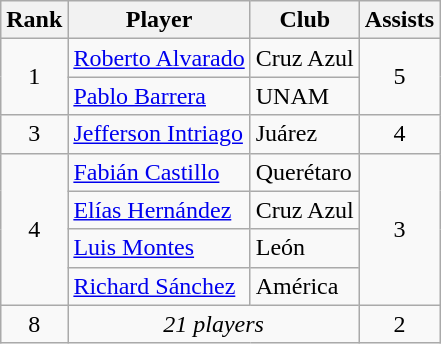<table class="wikitable">
<tr>
<th>Rank</th>
<th>Player</th>
<th>Club</th>
<th>Assists</th>
</tr>
<tr>
<td align=center rowspan=2>1</td>
<td> <a href='#'>Roberto Alvarado</a></td>
<td>Cruz Azul</td>
<td align=center rowspan=2>5</td>
</tr>
<tr>
<td> <a href='#'>Pablo Barrera</a></td>
<td>UNAM</td>
</tr>
<tr>
<td align=center rowspan=1>3</td>
<td> <a href='#'>Jefferson Intriago</a></td>
<td>Juárez</td>
<td align=center rowspan=1>4</td>
</tr>
<tr>
<td align=center rowspan=4>4</td>
<td> <a href='#'>Fabián Castillo</a></td>
<td>Querétaro</td>
<td align=center rowspan=4>3</td>
</tr>
<tr>
<td> <a href='#'>Elías Hernández</a></td>
<td>Cruz Azul</td>
</tr>
<tr>
<td> <a href='#'>Luis Montes</a></td>
<td>León</td>
</tr>
<tr>
<td> <a href='#'>Richard Sánchez</a></td>
<td>América</td>
</tr>
<tr>
<td align=center rowspan=1>8</td>
<td align=center colspan="2"><em>21 players</em></td>
<td align=center rowspan=1>2</td>
</tr>
</table>
